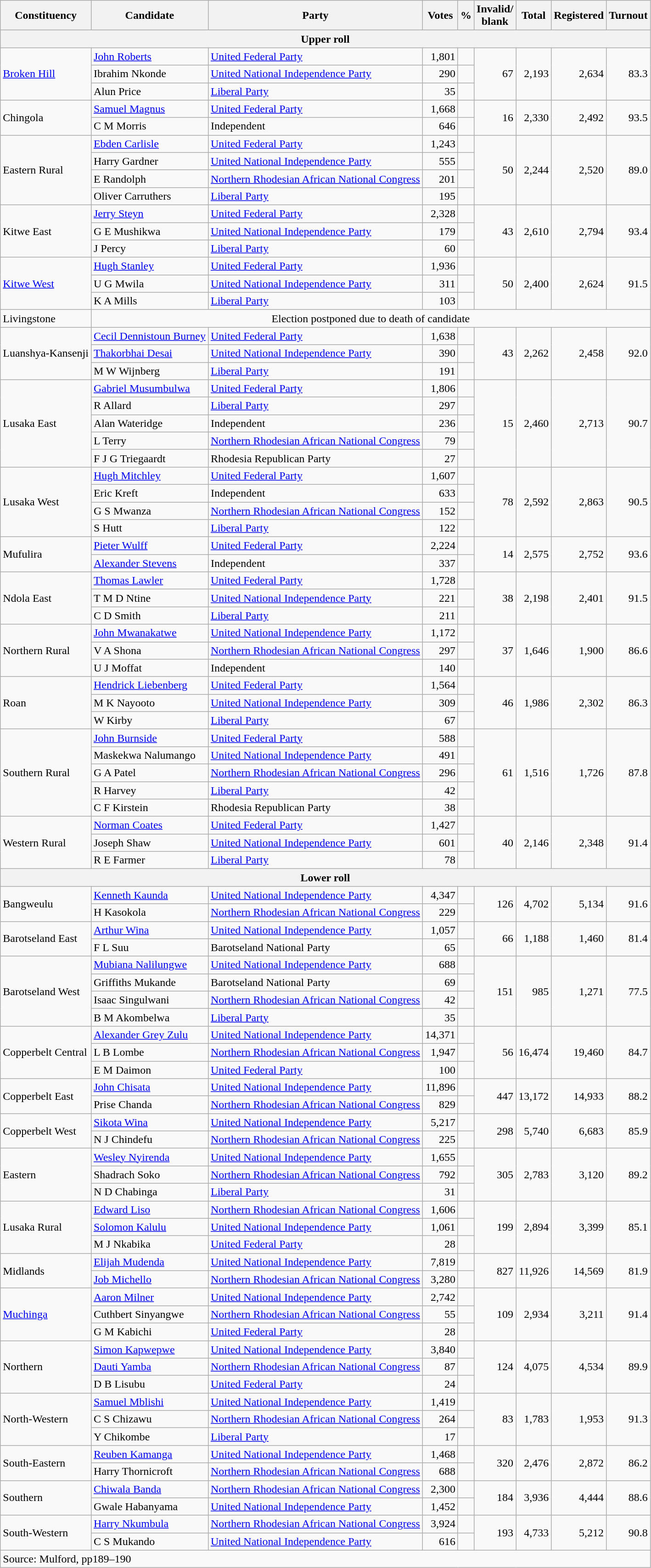<table class=wikitable>
<tr>
<th>Constituency</th>
<th>Candidate</th>
<th>Party</th>
<th>Votes</th>
<th>%</th>
<th>Invalid/<br>blank</th>
<th>Total</th>
<th>Registered</th>
<th>Turnout</th>
</tr>
<tr>
<th colspan=9>Upper roll</th>
</tr>
<tr>
<td rowspan=3><a href='#'>Broken Hill</a></td>
<td><a href='#'>John Roberts</a></td>
<td><a href='#'>United Federal Party</a></td>
<td align=right>1,801</td>
<td></td>
<td align=right rowspan=3>67</td>
<td align=right rowspan=3>2,193</td>
<td align=right rowspan=3>2,634</td>
<td align=right rowspan=3>83.3</td>
</tr>
<tr>
<td>Ibrahim Nkonde</td>
<td><a href='#'>United National Independence Party</a></td>
<td align=right>290</td>
<td></td>
</tr>
<tr>
<td align=left>Alun Price</td>
<td><a href='#'>Liberal Party</a></td>
<td align=right>35</td>
<td></td>
</tr>
<tr>
<td rowspan=2>Chingola</td>
<td><a href='#'>Samuel Magnus</a></td>
<td><a href='#'>United Federal Party</a></td>
<td align=right>1,668</td>
<td></td>
<td align=right rowspan=2>16</td>
<td align=right rowspan=2>2,330</td>
<td align=right rowspan=2>2,492</td>
<td align=right rowspan=2>93.5</td>
</tr>
<tr>
<td>C M Morris</td>
<td>Independent</td>
<td align=right>646</td>
<td></td>
</tr>
<tr>
<td rowspan=4>Eastern Rural</td>
<td><a href='#'>Ebden Carlisle</a></td>
<td><a href='#'>United Federal Party</a></td>
<td align=right>1,243</td>
<td></td>
<td align=right rowspan=4>50</td>
<td align=right rowspan=4>2,244</td>
<td align=right rowspan=4>2,520</td>
<td align=right rowspan=4>89.0</td>
</tr>
<tr>
<td>Harry Gardner</td>
<td><a href='#'>United National Independence Party</a></td>
<td align=right>555</td>
<td></td>
</tr>
<tr>
<td>E Randolph</td>
<td><a href='#'>Northern Rhodesian African National Congress</a></td>
<td align=right>201</td>
<td></td>
</tr>
<tr>
<td>Oliver Carruthers</td>
<td><a href='#'>Liberal Party</a></td>
<td align=right>195</td>
<td></td>
</tr>
<tr>
<td rowspan=3>Kitwe East</td>
<td><a href='#'>Jerry Steyn</a></td>
<td><a href='#'>United Federal Party</a></td>
<td align=right>2,328</td>
<td></td>
<td align=right rowspan=3>43</td>
<td align=right rowspan=3>2,610</td>
<td align=right rowspan=3>2,794</td>
<td align=right rowspan=3>93.4</td>
</tr>
<tr>
<td>G E Mushikwa</td>
<td><a href='#'>United National Independence Party</a></td>
<td align=right>179</td>
<td></td>
</tr>
<tr>
<td>J Percy</td>
<td><a href='#'>Liberal Party</a></td>
<td align=right>60</td>
<td></td>
</tr>
<tr>
<td rowspan=3><a href='#'>Kitwe West</a></td>
<td><a href='#'>Hugh Stanley</a></td>
<td><a href='#'>United Federal Party</a></td>
<td align=right>1,936</td>
<td></td>
<td align=right rowspan=3>50</td>
<td align=right rowspan=3>2,400</td>
<td align=right rowspan=3>2,624</td>
<td align=right rowspan=3>91.5</td>
</tr>
<tr>
<td>U G Mwila</td>
<td><a href='#'>United National Independence Party</a></td>
<td align=right>311</td>
<td></td>
</tr>
<tr>
<td>K A Mills</td>
<td><a href='#'>Liberal Party</a></td>
<td align=right>103</td>
<td></td>
</tr>
<tr>
<td>Livingstone</td>
<td colspan=8 align=center>Election postponed due to death of candidate</td>
</tr>
<tr>
<td rowspan=3>Luanshya-Kansenji</td>
<td><a href='#'>Cecil Dennistoun Burney</a></td>
<td><a href='#'>United Federal Party</a></td>
<td align=right>1,638</td>
<td></td>
<td align=right rowspan=3>43</td>
<td align=right rowspan=3>2,262</td>
<td align=right rowspan=3>2,458</td>
<td align=right rowspan=3>92.0</td>
</tr>
<tr>
<td><a href='#'>Thakorbhai Desai</a></td>
<td><a href='#'>United National Independence Party</a></td>
<td align=right>390</td>
<td></td>
</tr>
<tr>
<td>M W Wijnberg</td>
<td><a href='#'>Liberal Party</a></td>
<td align=right>191</td>
<td></td>
</tr>
<tr>
<td rowspan=5>Lusaka East</td>
<td><a href='#'>Gabriel Musumbulwa</a></td>
<td><a href='#'>United Federal Party</a></td>
<td align=right>1,806</td>
<td></td>
<td align=right rowspan=5>15</td>
<td align=right rowspan=5>2,460</td>
<td align=right rowspan=5>2,713</td>
<td align=right rowspan=5>90.7</td>
</tr>
<tr>
<td>R Allard</td>
<td><a href='#'>Liberal Party</a></td>
<td align=right>297</td>
<td></td>
</tr>
<tr>
<td>Alan Wateridge</td>
<td>Independent</td>
<td align=right>236</td>
<td></td>
</tr>
<tr>
<td>L Terry</td>
<td><a href='#'>Northern Rhodesian African National Congress</a></td>
<td align=right>79</td>
<td></td>
</tr>
<tr>
<td>F J G Triegaardt</td>
<td>Rhodesia Republican Party</td>
<td align=right>27</td>
<td></td>
</tr>
<tr>
<td rowspan=4>Lusaka West</td>
<td><a href='#'>Hugh Mitchley</a></td>
<td><a href='#'>United Federal Party</a></td>
<td align=right>1,607</td>
<td></td>
<td align=right rowspan=4>78</td>
<td align=right rowspan=4>2,592</td>
<td align=right rowspan=4>2,863</td>
<td align=right rowspan=4>90.5</td>
</tr>
<tr>
<td>Eric Kreft</td>
<td>Independent</td>
<td align=right>633</td>
<td></td>
</tr>
<tr>
<td>G S Mwanza</td>
<td><a href='#'>Northern Rhodesian African National Congress</a></td>
<td align=right>152</td>
<td></td>
</tr>
<tr>
<td>S Hutt</td>
<td><a href='#'>Liberal Party</a></td>
<td align=right>122</td>
<td></td>
</tr>
<tr>
<td rowspan=2>Mufulira</td>
<td><a href='#'>Pieter Wulff</a></td>
<td><a href='#'>United Federal Party</a></td>
<td align=right>2,224</td>
<td></td>
<td align=right rowspan=2>14</td>
<td align=right rowspan=2>2,575</td>
<td align=right rowspan=2>2,752</td>
<td align=right rowspan=2>93.6</td>
</tr>
<tr>
<td><a href='#'>Alexander Stevens</a></td>
<td>Independent</td>
<td align=right>337</td>
<td></td>
</tr>
<tr>
<td rowspan=3>Ndola East</td>
<td><a href='#'>Thomas Lawler</a></td>
<td><a href='#'>United Federal Party</a></td>
<td align=right>1,728</td>
<td></td>
<td align=right rowspan=3>38</td>
<td align=right rowspan=3>2,198</td>
<td align=right rowspan=3>2,401</td>
<td align=right rowspan=3>91.5</td>
</tr>
<tr>
<td>T M D Ntine</td>
<td><a href='#'>United National Independence Party</a></td>
<td align=right>221</td>
<td></td>
</tr>
<tr>
<td>C D Smith</td>
<td><a href='#'>Liberal Party</a></td>
<td align=right>211</td>
<td></td>
</tr>
<tr>
<td rowspan=3>Northern Rural</td>
<td><a href='#'>John Mwanakatwe</a></td>
<td><a href='#'>United National Independence Party</a></td>
<td align=right>1,172</td>
<td></td>
<td align=right rowspan=3>37</td>
<td align=right rowspan=3>1,646</td>
<td align=right rowspan=3>1,900</td>
<td align=right rowspan=3>86.6</td>
</tr>
<tr>
<td>V A Shona</td>
<td><a href='#'>Northern Rhodesian African National Congress</a></td>
<td align=right>297</td>
<td></td>
</tr>
<tr>
<td>U J Moffat</td>
<td>Independent</td>
<td align=right>140</td>
<td></td>
</tr>
<tr>
<td rowspan=3>Roan</td>
<td><a href='#'>Hendrick Liebenberg</a></td>
<td><a href='#'>United Federal Party</a></td>
<td align=right>1,564</td>
<td></td>
<td align=right rowspan=3>46</td>
<td align=right rowspan=3>1,986</td>
<td align=right rowspan=3>2,302</td>
<td align=right rowspan=3>86.3</td>
</tr>
<tr>
<td>M K Nayooto</td>
<td><a href='#'>United National Independence Party</a></td>
<td align=right>309</td>
<td></td>
</tr>
<tr>
<td>W Kirby</td>
<td><a href='#'>Liberal Party</a></td>
<td align=right>67</td>
<td></td>
</tr>
<tr>
<td rowspan=5>Southern Rural</td>
<td><a href='#'>John Burnside</a></td>
<td><a href='#'>United Federal Party</a></td>
<td align=right>588</td>
<td></td>
<td align=right rowspan=5>61</td>
<td align=right rowspan=5>1,516</td>
<td align=right rowspan=5>1,726</td>
<td align=right rowspan=5>87.8</td>
</tr>
<tr>
<td>Maskekwa Nalumango</td>
<td><a href='#'>United National Independence Party</a></td>
<td align=right>491</td>
<td></td>
</tr>
<tr>
<td>G A Patel</td>
<td><a href='#'>Northern Rhodesian African National Congress</a></td>
<td align=right>296</td>
<td></td>
</tr>
<tr>
<td>R Harvey</td>
<td><a href='#'>Liberal Party</a></td>
<td align=right>42</td>
<td></td>
</tr>
<tr>
<td>C F Kirstein</td>
<td>Rhodesia Republican Party</td>
<td align=right>38</td>
<td></td>
</tr>
<tr>
<td rowspan=3>Western Rural</td>
<td><a href='#'>Norman Coates</a></td>
<td><a href='#'>United Federal Party</a></td>
<td align=right>1,427</td>
<td></td>
<td align=right rowspan=3>40</td>
<td align=right rowspan=3>2,146</td>
<td align=right rowspan=3>2,348</td>
<td align=right rowspan=3>91.4</td>
</tr>
<tr>
<td>Joseph Shaw</td>
<td><a href='#'>United National Independence Party</a></td>
<td align=right>601</td>
<td></td>
</tr>
<tr>
<td>R E Farmer</td>
<td><a href='#'>Liberal Party</a></td>
<td align=right>78</td>
<td></td>
</tr>
<tr>
<th colspan=9>Lower roll</th>
</tr>
<tr>
<td rowspan=2>Bangweulu</td>
<td><a href='#'>Kenneth Kaunda</a></td>
<td><a href='#'>United National Independence Party</a></td>
<td align=right>4,347</td>
<td></td>
<td align=right rowspan=2>126</td>
<td align=right rowspan=2>4,702</td>
<td align=right rowspan=2>5,134</td>
<td align=right rowspan=2>91.6</td>
</tr>
<tr>
<td>H Kasokola</td>
<td><a href='#'>Northern Rhodesian African National Congress</a></td>
<td align=right>229</td>
<td></td>
</tr>
<tr>
<td rowspan=2>Barotseland East</td>
<td><a href='#'>Arthur Wina</a></td>
<td><a href='#'>United National Independence Party</a></td>
<td align=right>1,057</td>
<td></td>
<td align=right rowspan=2>66</td>
<td align=right rowspan=2>1,188</td>
<td align=right rowspan=2>1,460</td>
<td align=right rowspan=2>81.4</td>
</tr>
<tr>
<td>F L Suu</td>
<td>Barotseland National Party</td>
<td align=right>65</td>
<td></td>
</tr>
<tr>
<td rowspan=4>Barotseland West</td>
<td><a href='#'>Mubiana Nalilungwe</a></td>
<td><a href='#'>United National Independence Party</a></td>
<td align=right>688</td>
<td></td>
<td align=right rowspan=4>151</td>
<td align=right rowspan=4>985</td>
<td align=right rowspan=4>1,271</td>
<td align=right rowspan=4>77.5</td>
</tr>
<tr>
<td>Griffiths Mukande</td>
<td>Barotseland National Party</td>
<td align=right>69</td>
<td></td>
</tr>
<tr>
<td>Isaac Singulwani</td>
<td><a href='#'>Northern Rhodesian African National Congress</a></td>
<td align=right>42</td>
<td></td>
</tr>
<tr>
<td>B M Akombelwa</td>
<td><a href='#'>Liberal Party</a></td>
<td align=right>35</td>
<td></td>
</tr>
<tr>
<td rowspan=3>Copperbelt Central</td>
<td><a href='#'>Alexander Grey Zulu</a></td>
<td><a href='#'>United National Independence Party</a></td>
<td align=right>14,371</td>
<td></td>
<td align=right rowspan=3>56</td>
<td align=right rowspan=3>16,474</td>
<td align=right rowspan=3>19,460</td>
<td align=right rowspan=3>84.7</td>
</tr>
<tr>
<td>L B Lombe</td>
<td><a href='#'>Northern Rhodesian African National Congress</a></td>
<td align=right>1,947</td>
<td></td>
</tr>
<tr>
<td>E M Daimon</td>
<td><a href='#'>United Federal Party</a></td>
<td align=right>100</td>
<td></td>
</tr>
<tr>
<td rowspan=2>Copperbelt East</td>
<td><a href='#'>John Chisata</a></td>
<td><a href='#'>United National Independence Party</a></td>
<td align=right>11,896</td>
<td></td>
<td align=right rowspan=2>447</td>
<td align=right rowspan=2>13,172</td>
<td align=right rowspan=2>14,933</td>
<td align=right rowspan=2>88.2</td>
</tr>
<tr>
<td>Prise Chanda</td>
<td><a href='#'>Northern Rhodesian African National Congress</a></td>
<td align=right>829</td>
<td></td>
</tr>
<tr>
<td rowspan=2>Copperbelt West</td>
<td><a href='#'>Sikota Wina</a></td>
<td><a href='#'>United National Independence Party</a></td>
<td align=right>5,217</td>
<td></td>
<td align=right rowspan=2>298</td>
<td align=right rowspan=2>5,740</td>
<td align=right rowspan=2>6,683</td>
<td align=right rowspan=2>85.9</td>
</tr>
<tr>
<td>N J Chindefu</td>
<td><a href='#'>Northern Rhodesian African National Congress</a></td>
<td align=right>225</td>
<td></td>
</tr>
<tr>
<td rowspan=3>Eastern</td>
<td><a href='#'>Wesley Nyirenda</a></td>
<td><a href='#'>United National Independence Party</a></td>
<td align=right>1,655</td>
<td></td>
<td align=right rowspan=3>305</td>
<td align=right rowspan=3>2,783</td>
<td align=right rowspan=3>3,120</td>
<td align=right rowspan=3>89.2</td>
</tr>
<tr>
<td>Shadrach Soko</td>
<td><a href='#'>Northern Rhodesian African National Congress</a></td>
<td align=right>792</td>
<td></td>
</tr>
<tr>
<td>N D Chabinga</td>
<td><a href='#'>Liberal Party</a></td>
<td align=right>31</td>
<td></td>
</tr>
<tr>
<td rowspan=3>Lusaka Rural</td>
<td><a href='#'>Edward Liso</a></td>
<td><a href='#'>Northern Rhodesian African National Congress</a></td>
<td align=right>1,606</td>
<td></td>
<td align=right rowspan=3>199</td>
<td align=right rowspan=3>2,894</td>
<td align=right rowspan=3>3,399</td>
<td align=right rowspan=3>85.1</td>
</tr>
<tr>
<td><a href='#'>Solomon Kalulu</a></td>
<td><a href='#'>United National Independence Party</a></td>
<td align=right>1,061</td>
<td></td>
</tr>
<tr>
<td>M J Nkabika</td>
<td><a href='#'>United Federal Party</a></td>
<td align=right>28</td>
<td></td>
</tr>
<tr>
<td rowspan=2>Midlands</td>
<td><a href='#'>Elijah Mudenda</a></td>
<td><a href='#'>United National Independence Party</a></td>
<td align=right>7,819</td>
<td></td>
<td align=right rowspan=2>827</td>
<td align=right rowspan=2>11,926</td>
<td align=right rowspan=2>14,569</td>
<td align=right rowspan=2>81.9</td>
</tr>
<tr>
<td><a href='#'>Job Michello</a></td>
<td><a href='#'>Northern Rhodesian African National Congress</a></td>
<td align=right>3,280</td>
<td></td>
</tr>
<tr>
<td rowspan=3><a href='#'>Muchinga</a></td>
<td><a href='#'>Aaron Milner</a></td>
<td><a href='#'>United National Independence Party</a></td>
<td align=right>2,742</td>
<td></td>
<td align=right rowspan=3>109</td>
<td align=right rowspan=3>2,934</td>
<td align=right rowspan=3>3,211</td>
<td align=right rowspan=3>91.4</td>
</tr>
<tr>
<td>Cuthbert Sinyangwe</td>
<td><a href='#'>Northern Rhodesian African National Congress</a></td>
<td align=right>55</td>
<td></td>
</tr>
<tr>
<td>G M Kabichi</td>
<td><a href='#'>United Federal Party</a></td>
<td align=right>28</td>
<td></td>
</tr>
<tr>
<td rowspan=3>Northern</td>
<td><a href='#'>Simon Kapwepwe</a></td>
<td><a href='#'>United National Independence Party</a></td>
<td align=right>3,840</td>
<td></td>
<td align=right rowspan=3>124</td>
<td align=right rowspan=3>4,075</td>
<td align=right rowspan=3>4,534</td>
<td align=right rowspan=3>89.9</td>
</tr>
<tr>
<td><a href='#'>Dauti Yamba</a></td>
<td><a href='#'>Northern Rhodesian African National Congress</a></td>
<td align=right>87</td>
<td></td>
</tr>
<tr>
<td>D B Lisubu</td>
<td><a href='#'>United Federal Party</a></td>
<td align=right>24</td>
<td></td>
</tr>
<tr>
<td rowspan=3>North-Western</td>
<td><a href='#'>Samuel Mblishi</a></td>
<td><a href='#'>United National Independence Party</a></td>
<td align=right>1,419</td>
<td></td>
<td align=right rowspan=3>83</td>
<td align=right rowspan=3>1,783</td>
<td align=right rowspan=3>1,953</td>
<td align=right rowspan=3>91.3</td>
</tr>
<tr>
<td>C S Chizawu</td>
<td><a href='#'>Northern Rhodesian African National Congress</a></td>
<td align=right>264</td>
<td></td>
</tr>
<tr>
<td>Y Chikombe</td>
<td><a href='#'>Liberal Party</a></td>
<td align=right>17</td>
<td></td>
</tr>
<tr>
<td rowspan=2>South-Eastern</td>
<td><a href='#'>Reuben Kamanga</a></td>
<td><a href='#'>United National Independence Party</a></td>
<td align=right>1,468</td>
<td></td>
<td align=right rowspan=2>320</td>
<td align=right rowspan=2>2,476</td>
<td align=right rowspan=2>2,872</td>
<td align=right rowspan=2>86.2</td>
</tr>
<tr>
<td>Harry Thornicroft</td>
<td><a href='#'>Northern Rhodesian African National Congress</a></td>
<td align=right>688</td>
<td></td>
</tr>
<tr>
<td rowspan=2>Southern</td>
<td><a href='#'>Chiwala Banda</a></td>
<td><a href='#'>Northern Rhodesian African National Congress</a></td>
<td align=right>2,300</td>
<td></td>
<td align=right rowspan=2>184</td>
<td align=right rowspan=2>3,936</td>
<td align=right rowspan=2>4,444</td>
<td align=right rowspan=2>88.6</td>
</tr>
<tr>
<td>Gwale Habanyama</td>
<td><a href='#'>United National Independence Party</a></td>
<td align=right>1,452</td>
<td></td>
</tr>
<tr>
<td rowspan=2>South-Western</td>
<td><a href='#'>Harry Nkumbula</a></td>
<td><a href='#'>Northern Rhodesian African National Congress</a></td>
<td align=right>3,924</td>
<td></td>
<td align=right rowspan=2>193</td>
<td align=right rowspan=2>4,733</td>
<td align=right rowspan=2>5,212</td>
<td align=right rowspan=2>90.8</td>
</tr>
<tr>
<td>C S Mukando</td>
<td><a href='#'>United National Independence Party</a></td>
<td align=right>616</td>
<td></td>
</tr>
<tr>
<td colspan=9>Source: Mulford, pp189–190</td>
</tr>
</table>
